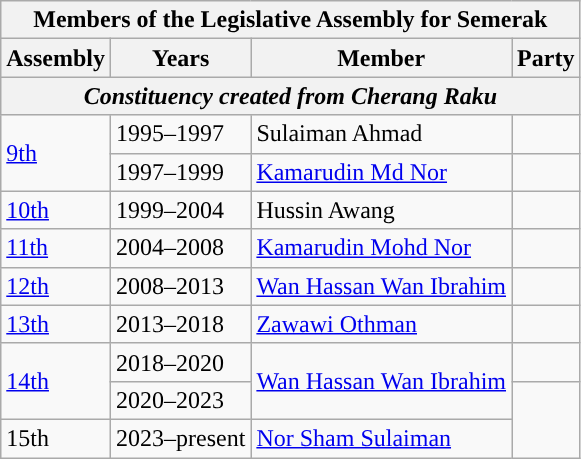<table class=wikitable>
<tr>
<th colspan=4>Members of the Legislative Assembly for Semerak</th>
</tr>
<tr>
<th>Assembly</th>
<th>Years</th>
<th>Member</th>
<th>Party</th>
</tr>
<tr>
<th colspan=4 align=center><em>Constituency created from Cherang Raku</em></th>
</tr>
<tr>
<td rowspan=2><a href='#'>9th</a></td>
<td>1995–1997</td>
<td>Sulaiman Ahmad</td>
<td></td>
</tr>
<tr>
<td>1997–1999</td>
<td><a href='#'>Kamarudin Md Nor</a></td>
<td></td>
</tr>
<tr>
<td><a href='#'>10th</a></td>
<td>1999–2004</td>
<td>Hussin Awang</td>
<td></td>
</tr>
<tr>
<td><a href='#'>11th</a></td>
<td>2004–2008</td>
<td><a href='#'>Kamarudin Mohd Nor</a></td>
<td></td>
</tr>
<tr>
<td><a href='#'>12th</a></td>
<td>2008–2013</td>
<td><a href='#'>Wan Hassan Wan Ibrahim</a></td>
<td></td>
</tr>
<tr>
<td><a href='#'>13th</a></td>
<td>2013–2018</td>
<td><a href='#'>Zawawi Othman</a></td>
<td></td>
</tr>
<tr>
<td rowspan="2"><a href='#'>14th</a></td>
<td>2018–2020</td>
<td rowspan="2"><a href='#'>Wan Hassan Wan Ibrahim</a></td>
<td></td>
</tr>
<tr>
<td>2020–2023</td>
<td rowspan=2></td>
</tr>
<tr>
<td>15th</td>
<td>2023–present</td>
<td><a href='#'>Nor Sham Sulaiman</a></td>
</tr>
</table>
